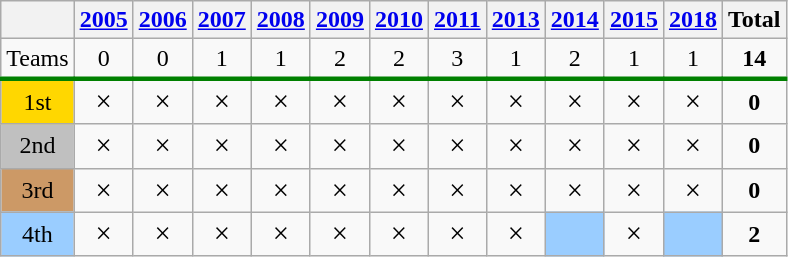<table class="wikitable" style="text-align: center">
<tr valign=top>
<th></th>
<th><a href='#'>2005</a></th>
<th><a href='#'>2006</a></th>
<th><a href='#'>2007</a></th>
<th><a href='#'>2008</a></th>
<th><a href='#'>2009</a></th>
<th><a href='#'>2010</a></th>
<th><a href='#'>2011</a></th>
<th><a href='#'>2013</a></th>
<th><a href='#'>2014</a></th>
<th><a href='#'>2015</a></th>
<th><a href='#'>2018</a></th>
<th>Total</th>
</tr>
<tr>
<td>Teams</td>
<td>0</td>
<td>0</td>
<td>1</td>
<td>1</td>
<td>2</td>
<td>2</td>
<td>3</td>
<td>1</td>
<td>2</td>
<td>1</td>
<td>1</td>
<td><strong>14</strong></td>
</tr>
<tr style="border-top:3px solid green;">
<td bgcolor=gold>1st</td>
<td><big>×</big></td>
<td><big>×</big></td>
<td><big>×</big></td>
<td><big>×</big></td>
<td><big>×</big></td>
<td><big>×</big></td>
<td><big>×</big></td>
<td><big>×</big></td>
<td><big>×</big></td>
<td><big>×</big></td>
<td><big>×</big></td>
<td><strong>0</strong></td>
</tr>
<tr>
<td bgcolor=silver>2nd</td>
<td><big>×</big></td>
<td><big>×</big></td>
<td><big>×</big></td>
<td><big>×</big></td>
<td><big>×</big></td>
<td><big>×</big></td>
<td><big>×</big></td>
<td><big>×</big></td>
<td><big>×</big></td>
<td><big>×</big></td>
<td><big>×</big></td>
<td><strong>0</strong></td>
</tr>
<tr>
<td bgcolor=#cc9966>3rd</td>
<td><big>×</big></td>
<td><big>×</big></td>
<td><big>×</big></td>
<td><big>×</big></td>
<td><big>×</big></td>
<td><big>×</big></td>
<td><big>×</big></td>
<td><big>×</big></td>
<td><big>×</big></td>
<td><big>×</big></td>
<td><big>×</big></td>
<td><strong>0</strong></td>
</tr>
<tr>
<td bgcolor=#9acdff>4th</td>
<td><big>×</big></td>
<td><big>×</big></td>
<td><big>×</big></td>
<td><big>×</big></td>
<td><big>×</big></td>
<td><big>×</big></td>
<td><big>×</big></td>
<td><big>×</big></td>
<td bgcolor=#9acdff></td>
<td><big>×</big></td>
<td bgcolor=#9acdff></td>
<td><strong>2</strong></td>
</tr>
</table>
